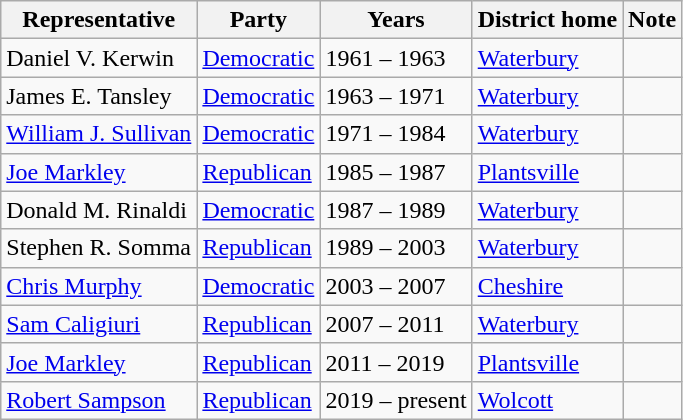<table class=wikitable>
<tr valign=bottom>
<th>Representative</th>
<th>Party</th>
<th>Years</th>
<th>District home</th>
<th>Note</th>
</tr>
<tr>
<td>Daniel V. Kerwin</td>
<td><a href='#'>Democratic</a></td>
<td>1961 – 1963</td>
<td><a href='#'>Waterbury</a></td>
<td></td>
</tr>
<tr>
<td>James E. Tansley</td>
<td><a href='#'>Democratic</a></td>
<td>1963 – 1971</td>
<td><a href='#'>Waterbury</a></td>
<td></td>
</tr>
<tr>
<td><a href='#'>William J. Sullivan</a></td>
<td><a href='#'>Democratic</a></td>
<td>1971 – 1984</td>
<td><a href='#'>Waterbury</a></td>
<td></td>
</tr>
<tr>
<td><a href='#'>Joe Markley</a></td>
<td><a href='#'>Republican</a></td>
<td>1985 – 1987</td>
<td><a href='#'>Plantsville</a></td>
<td></td>
</tr>
<tr>
<td>Donald M. Rinaldi</td>
<td><a href='#'>Democratic</a></td>
<td>1987 – 1989</td>
<td><a href='#'>Waterbury</a></td>
<td></td>
</tr>
<tr>
<td>Stephen R. Somma</td>
<td><a href='#'>Republican</a></td>
<td>1989 – 2003</td>
<td><a href='#'>Waterbury</a></td>
<td></td>
</tr>
<tr>
<td><a href='#'>Chris Murphy</a></td>
<td><a href='#'>Democratic</a></td>
<td>2003 – 2007</td>
<td><a href='#'>Cheshire</a></td>
<td></td>
</tr>
<tr>
<td><a href='#'>Sam Caligiuri</a></td>
<td><a href='#'>Republican</a></td>
<td>2007 – 2011</td>
<td><a href='#'>Waterbury</a></td>
<td></td>
</tr>
<tr>
<td><a href='#'>Joe Markley</a></td>
<td><a href='#'>Republican</a></td>
<td>2011 – 2019</td>
<td><a href='#'>Plantsville</a></td>
<td></td>
</tr>
<tr>
<td><a href='#'>Robert Sampson</a></td>
<td><a href='#'>Republican</a></td>
<td>2019 – present</td>
<td><a href='#'>Wolcott</a></td>
<td></td>
</tr>
</table>
